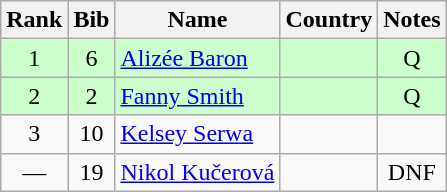<table class="wikitable" style="text-align:center;">
<tr>
<th>Rank</th>
<th>Bib</th>
<th>Name</th>
<th>Country</th>
<th>Notes</th>
</tr>
<tr bgcolor=ccffcc>
<td>1</td>
<td>6</td>
<td align=left><a href='#'>Alizée Baron</a></td>
<td align=left></td>
<td>Q</td>
</tr>
<tr bgcolor=ccffcc>
<td>2</td>
<td>2</td>
<td align=left><a href='#'>Fanny Smith</a></td>
<td align=left></td>
<td>Q</td>
</tr>
<tr>
<td>3</td>
<td>10</td>
<td align=left><a href='#'>Kelsey Serwa</a></td>
<td align=left></td>
<td></td>
</tr>
<tr>
<td>—</td>
<td>19</td>
<td align=left><a href='#'>Nikol Kučerová</a></td>
<td align=left></td>
<td>DNF</td>
</tr>
</table>
